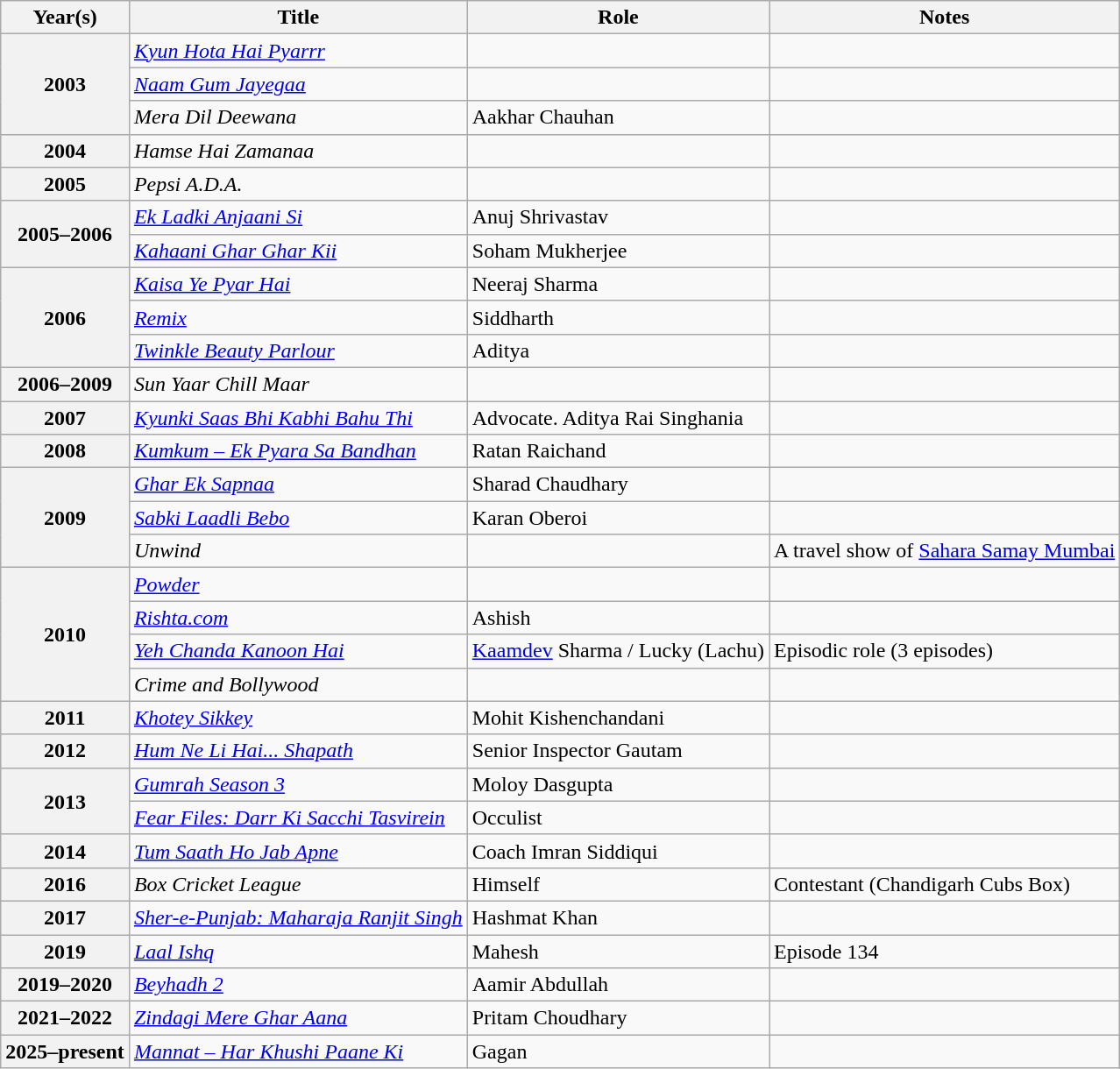<table class="wikitable plainrowheaders sortable">
<tr>
<th scope="col">Year(s)</th>
<th scope="col">Title</th>
<th scope="col">Role</th>
<th scope="col" class="unsortable">Notes</th>
</tr>
<tr>
<th scope="row" rowspan="3">2003</th>
<td><em><a href='#'>Kyun Hota Hai Pyarrr</a></em></td>
<td></td>
<td></td>
</tr>
<tr>
<td><em><a href='#'>Naam Gum Jayegaa</a></em></td>
<td></td>
<td></td>
</tr>
<tr>
<td><em>Mera Dil Deewana</em></td>
<td>Aakhar Chauhan</td>
<td></td>
</tr>
<tr>
<th scope="row">2004</th>
<td><em>Hamse Hai Zamanaa</em></td>
<td></td>
<td></td>
</tr>
<tr>
<th scope="row">2005</th>
<td><em>Pepsi A.D.A.</em></td>
<td></td>
<td></td>
</tr>
<tr>
<th scope="row" rowspan="2">2005–2006</th>
<td><em><a href='#'>Ek Ladki Anjaani Si</a></em></td>
<td>Anuj Shrivastav</td>
<td></td>
</tr>
<tr>
<td><em><a href='#'>Kahaani Ghar Ghar Kii</a></em></td>
<td>Soham Mukherjee</td>
<td></td>
</tr>
<tr>
<th scope="row" rowspan="3">2006</th>
<td><em><a href='#'>Kaisa Ye Pyar Hai</a></em></td>
<td>Neeraj Sharma</td>
<td></td>
</tr>
<tr>
<td><em><a href='#'>Remix</a></em></td>
<td>Siddharth</td>
<td></td>
</tr>
<tr>
<td><em><a href='#'>Twinkle Beauty Parlour</a></em></td>
<td>Aditya</td>
<td></td>
</tr>
<tr>
<th scope="row">2006–2009</th>
<td><em>Sun Yaar Chill Maar</em></td>
<td></td>
<td></td>
</tr>
<tr>
<th scope="row">2007</th>
<td><em><a href='#'>Kyunki Saas Bhi Kabhi Bahu Thi</a></em></td>
<td>Advocate. Aditya Rai Singhania</td>
<td></td>
</tr>
<tr>
<th scope="row">2008</th>
<td><em><a href='#'>Kumkum – Ek Pyara Sa Bandhan</a></em></td>
<td>Ratan Raichand</td>
<td></td>
</tr>
<tr>
<th scope="row" rowspan="3">2009</th>
<td><em><a href='#'>Ghar Ek Sapnaa</a></em></td>
<td>Sharad Chaudhary</td>
<td></td>
</tr>
<tr>
<td><em><a href='#'>Sabki Laadli Bebo</a></em></td>
<td>Karan Oberoi</td>
<td></td>
</tr>
<tr>
<td><em>Unwind</em></td>
<td></td>
<td>A travel show of <a href='#'>Sahara Samay Mumbai</a></td>
</tr>
<tr>
<th scope="row" rowspan="4">2010</th>
<td><em><a href='#'>Powder</a></em></td>
<td></td>
<td></td>
</tr>
<tr>
<td><em><a href='#'>Rishta.com</a></em></td>
<td>Ashish</td>
<td></td>
</tr>
<tr>
<td><em><a href='#'>Yeh Chanda Kanoon Hai</a></em></td>
<td><a href='#'>Kaamdev</a> Sharma / Lucky (Lachu)</td>
<td>Episodic role (3 episodes)</td>
</tr>
<tr>
<td><em>Crime and Bollywood</em></td>
<td></td>
<td></td>
</tr>
<tr>
<th scope="row">2011</th>
<td><em><a href='#'>Khotey Sikkey</a></em></td>
<td>Mohit Kishenchandani</td>
<td></td>
</tr>
<tr>
<th scope="row">2012</th>
<td><em><a href='#'>Hum Ne Li Hai... Shapath</a></em></td>
<td>Senior Inspector Gautam</td>
<td></td>
</tr>
<tr>
<th scope="row" rowspan="2">2013</th>
<td><em><a href='#'>Gumrah Season 3</a></em></td>
<td>Moloy Dasgupta</td>
<td></td>
</tr>
<tr>
<td><em><a href='#'>Fear Files: Darr Ki Sacchi Tasvirein</a></em></td>
<td>Occulist</td>
<td></td>
</tr>
<tr>
<th scope="row">2014</th>
<td><em><a href='#'>Tum Saath Ho Jab Apne</a></em></td>
<td>Coach Imran Siddiqui</td>
<td></td>
</tr>
<tr>
<th scope="row">2016</th>
<td><em>Box Cricket League</em></td>
<td>Himself</td>
<td>Contestant (Chandigarh Cubs Box) </td>
</tr>
<tr>
<th scope="row">2017</th>
<td><em><a href='#'>Sher-e-Punjab: Maharaja Ranjit Singh</a></em></td>
<td>Hashmat Khan</td>
<td></td>
</tr>
<tr>
<th scope="row">2019</th>
<td><em><a href='#'>Laal Ishq</a></em></td>
<td>Mahesh</td>
<td>Episode 134</td>
</tr>
<tr>
<th scope="row">2019–2020</th>
<td><em><a href='#'>Beyhadh 2</a></em></td>
<td>Aamir Abdullah</td>
<td></td>
</tr>
<tr>
<th scope="row">2021–2022</th>
<td><em><a href='#'>Zindagi Mere Ghar Aana</a></em></td>
<td>Pritam Choudhary</td>
<td></td>
</tr>
<tr>
<th scope="row">2025–present</th>
<td><em><a href='#'>Mannat – Har Khushi Paane Ki</a></em></td>
<td>Gagan</td>
<td></td>
</tr>
</table>
